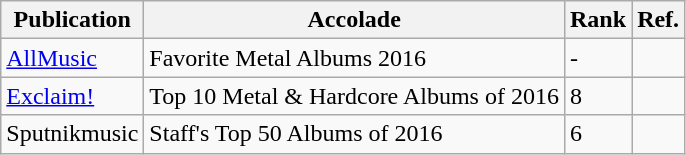<table class="wikitable">
<tr>
<th>Publication</th>
<th>Accolade</th>
<th>Rank</th>
<th>Ref.</th>
</tr>
<tr>
<td><a href='#'>AllMusic</a></td>
<td>Favorite Metal Albums 2016</td>
<td>-</td>
<td></td>
</tr>
<tr>
<td><a href='#'>Exclaim!</a></td>
<td>Top 10 Metal & Hardcore Albums of 2016</td>
<td>8</td>
<td></td>
</tr>
<tr>
<td>Sputnikmusic</td>
<td>Staff's Top 50 Albums of 2016</td>
<td>6</td>
<td></td>
</tr>
</table>
